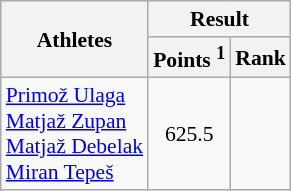<table class="wikitable" border="1" style="font-size:90%">
<tr>
<th rowspan=2>Athletes</th>
<th colspan=2>Result</th>
</tr>
<tr>
<th>Points <sup>1</sup></th>
<th>Rank</th>
</tr>
<tr>
<td><a href='#'>Primož Ulaga</a><br><a href='#'>Matjaž Zupan</a><br><a href='#'>Matjaž Debelak</a><br><a href='#'>Miran Tepeš</a></td>
<td align=center>625.5</td>
<td align=center></td>
</tr>
</table>
